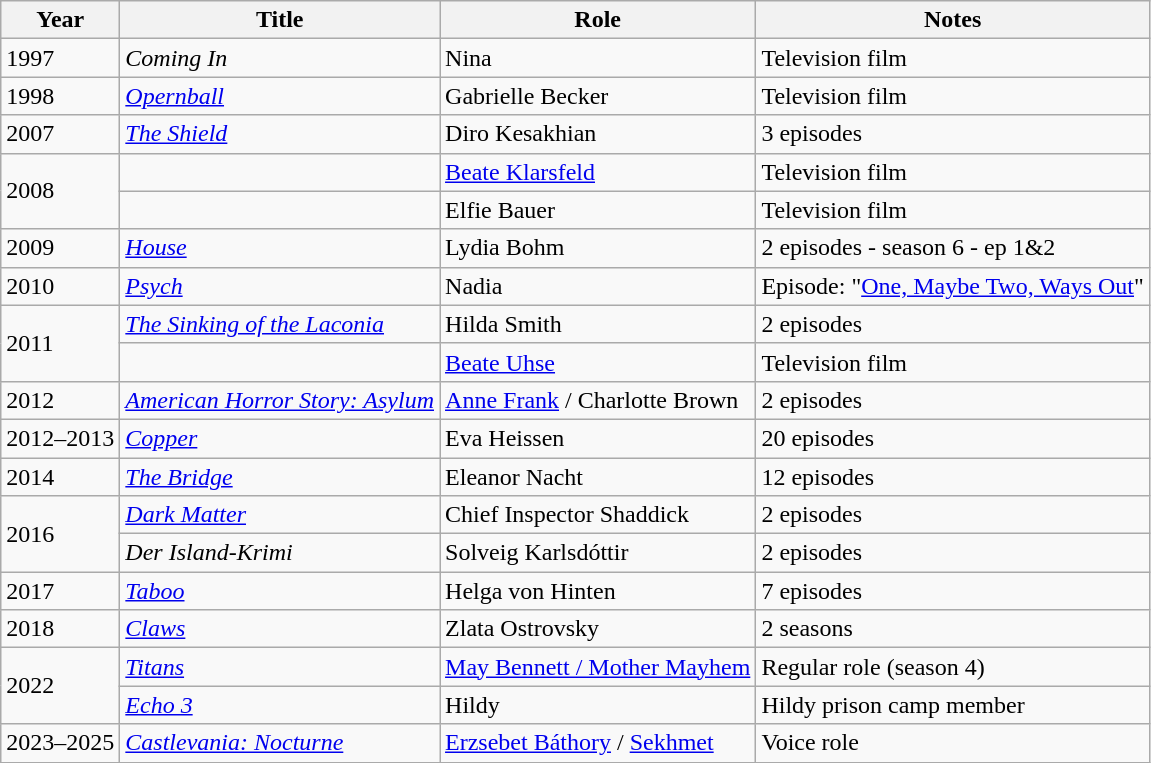<table class="wikitable sortable">
<tr>
<th>Year</th>
<th>Title</th>
<th>Role</th>
<th class="unsortable">Notes</th>
</tr>
<tr>
<td>1997</td>
<td><em>Coming In</em></td>
<td>Nina</td>
<td>Television film</td>
</tr>
<tr>
<td>1998</td>
<td><em><a href='#'>Opernball</a></em></td>
<td>Gabrielle Becker</td>
<td>Television film</td>
</tr>
<tr>
<td>2007</td>
<td><em><a href='#'>The Shield</a></em></td>
<td>Diro Kesakhian</td>
<td>3 episodes</td>
</tr>
<tr>
<td rowspan="2">2008</td>
<td><em></em></td>
<td><a href='#'>Beate Klarsfeld</a></td>
<td>Television film</td>
</tr>
<tr>
<td><em></em></td>
<td>Elfie Bauer</td>
<td>Television film</td>
</tr>
<tr>
<td>2009</td>
<td><em><a href='#'>House</a></em></td>
<td>Lydia Bohm</td>
<td>2 episodes - season 6 - ep 1&2</td>
</tr>
<tr>
<td>2010</td>
<td><em><a href='#'>Psych</a></em></td>
<td>Nadia</td>
<td>Episode: "<a href='#'>One, Maybe Two, Ways Out</a>"</td>
</tr>
<tr>
<td rowspan="2">2011</td>
<td><em><a href='#'>The Sinking of the Laconia</a></em></td>
<td>Hilda Smith</td>
<td>2 episodes</td>
</tr>
<tr>
<td><em></em></td>
<td><a href='#'>Beate Uhse</a></td>
<td>Television film</td>
</tr>
<tr>
<td>2012</td>
<td><em><a href='#'>American Horror Story: Asylum</a></em></td>
<td><a href='#'>Anne Frank</a> / Charlotte Brown</td>
<td>2 episodes</td>
</tr>
<tr>
<td>2012–2013</td>
<td><em><a href='#'>Copper</a></em></td>
<td>Eva Heissen</td>
<td>20 episodes</td>
</tr>
<tr>
<td>2014</td>
<td><em><a href='#'>The Bridge</a></em></td>
<td>Eleanor Nacht</td>
<td>12 episodes</td>
</tr>
<tr>
<td rowspan="2">2016</td>
<td><em><a href='#'>Dark Matter</a></em></td>
<td>Chief Inspector Shaddick</td>
<td>2 episodes</td>
</tr>
<tr>
<td><em>Der Island-Krimi</em></td>
<td>Solveig Karlsdóttir</td>
<td>2 episodes</td>
</tr>
<tr>
<td>2017</td>
<td><em><a href='#'>Taboo</a></em></td>
<td>Helga von Hinten</td>
<td>7 episodes</td>
</tr>
<tr>
<td>2018</td>
<td><em><a href='#'>Claws</a></em></td>
<td>Zlata Ostrovsky</td>
<td>2 seasons</td>
</tr>
<tr>
<td rowspan="2">2022</td>
<td><em><a href='#'>Titans</a></em></td>
<td><a href='#'>May Bennett / Mother Mayhem</a></td>
<td>Regular role (season 4)</td>
</tr>
<tr>
<td><em><a href='#'>Echo 3</a></em></td>
<td>Hildy</td>
<td>Hildy prison camp member</td>
</tr>
<tr>
<td>2023–2025</td>
<td><em><a href='#'>Castlevania: Nocturne</a></em></td>
<td><a href='#'>Erzsebet Báthory</a> / <a href='#'>Sekhmet</a></td>
<td>Voice role</td>
</tr>
</table>
